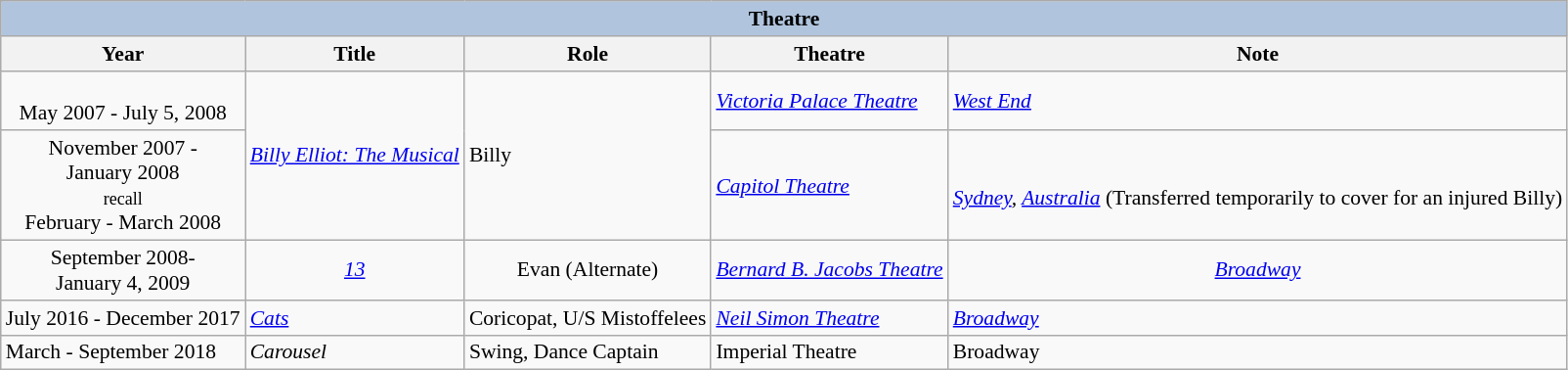<table class="wikitable" style="font-size: 90%;">
<tr>
<th colspan="5" style="background: LightSteelBlue;">Theatre</th>
</tr>
<tr>
<th>Year</th>
<th>Title</th>
<th>Role</th>
<th>Theatre</th>
<th>Note</th>
</tr>
<tr>
<td style="text-align:center;"><br>May 2007 - July 5, 2008</td>
<td rowspan="2"><em><a href='#'>Billy Elliot: The Musical</a></em></td>
<td rowspan="2">Billy</td>
<td><em><a href='#'>Victoria Palace Theatre</a></em></td>
<td><em><a href='#'>West End</a></em></td>
</tr>
<tr>
<td rowspan="1" style="text-align:center;">November 2007 -<br>January 2008<br><small>recall</small><br>February - March 2008</td>
<td><em><a href='#'>Capitol Theatre</a></em></td>
<td style="text-align:center;"><br><em><a href='#'>Sydney</a>, <a href='#'>Australia</a></em> (Transferred temporarily to cover for an injured Billy)</td>
</tr>
<tr>
<td rowspan="1" style="text-align:center;">September 2008-<br>January 4, 2009</td>
<td style="text-align:center;"><em><a href='#'>13</a></em></td>
<td style="text-align:center;">Evan (Alternate)</td>
<td><em><a href='#'>Bernard B. Jacobs Theatre</a></em></td>
<td style="text-align:center;"><em><a href='#'>Broadway</a></em></td>
</tr>
<tr>
<td rowspan="1">July 2016 - December 2017</td>
<td><em><a href='#'>Cats</a></em></td>
<td>Coricopat, U/S Mistoffelees</td>
<td><em><a href='#'>Neil Simon Theatre</a></em></td>
<td><em><a href='#'>Broadway</a></em></td>
</tr>
<tr>
<td>March - September 2018</td>
<td><em>Carousel</em></td>
<td>Swing, Dance Captain</td>
<td>Imperial Theatre</td>
<td>Broadway</td>
</tr>
</table>
